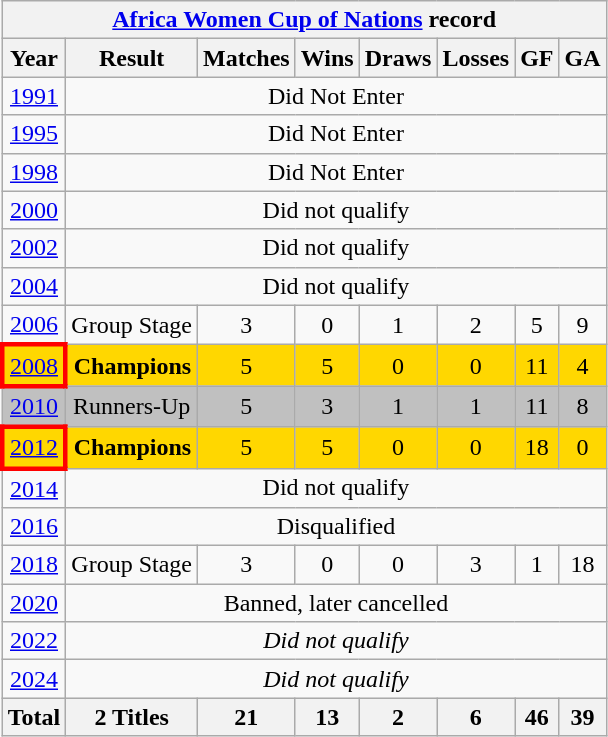<table class="wikitable" style="text-align: center;">
<tr>
<th colspan=8><a href='#'>Africa Women Cup of Nations</a> record</th>
</tr>
<tr>
<th>Year</th>
<th>Result</th>
<th>Matches</th>
<th>Wins</th>
<th>Draws</th>
<th>Losses</th>
<th>GF</th>
<th>GA</th>
</tr>
<tr>
<td><a href='#'>1991</a></td>
<td colspan="7">Did Not Enter</td>
</tr>
<tr>
<td><a href='#'>1995</a></td>
<td colspan="7">Did Not Enter</td>
</tr>
<tr>
<td> <a href='#'>1998</a></td>
<td colspan="7">Did Not Enter</td>
</tr>
<tr>
<td> <a href='#'>2000</a></td>
<td colspan="7">Did not qualify</td>
</tr>
<tr>
<td> <a href='#'>2002</a></td>
<td colspan="7">Did not qualify</td>
</tr>
<tr>
<td> <a href='#'>2004</a></td>
<td colspan="7">Did not qualify</td>
</tr>
<tr>
<td> <a href='#'>2006</a></td>
<td>Group Stage</td>
<td>3</td>
<td>0</td>
<td>1</td>
<td>2</td>
<td>5</td>
<td>9</td>
</tr>
<tr style="background:gold;">
<td style="border: 3px solid red"> <a href='#'>2008</a></td>
<td><strong>Champions</strong></td>
<td>5</td>
<td>5</td>
<td>0</td>
<td>0</td>
<td>11</td>
<td>4</td>
</tr>
<tr style="background:silver;">
<td> <a href='#'>2010</a></td>
<td>Runners-Up</td>
<td>5</td>
<td>3</td>
<td>1</td>
<td>1</td>
<td>11</td>
<td>8</td>
</tr>
<tr style="background:gold;">
<td style="border: 3px solid red"> <a href='#'>2012</a></td>
<td><strong>Champions</strong></td>
<td>5</td>
<td>5</td>
<td>0</td>
<td>0</td>
<td>18</td>
<td>0</td>
</tr>
<tr>
<td> <a href='#'>2014</a></td>
<td colspan="7">Did not qualify</td>
</tr>
<tr>
<td> <a href='#'>2016</a></td>
<td colspan="7">Disqualified</td>
</tr>
<tr>
<td> <a href='#'>2018</a></td>
<td>Group Stage</td>
<td>3</td>
<td>0</td>
<td>0</td>
<td>3</td>
<td>1</td>
<td>18</td>
</tr>
<tr>
<td> <a href='#'>2020</a></td>
<td colspan="7">Banned, later cancelled</td>
</tr>
<tr>
<td> <a href='#'>2022</a></td>
<td colspan="7"><em>Did not qualify</em></td>
</tr>
<tr>
<td> <a href='#'>2024</a></td>
<td colspan="7"><em>Did not qualify</em></td>
</tr>
<tr>
<th>Total</th>
<th>2 Titles</th>
<th>21</th>
<th>13</th>
<th>2</th>
<th>6</th>
<th>46</th>
<th>39</th>
</tr>
</table>
